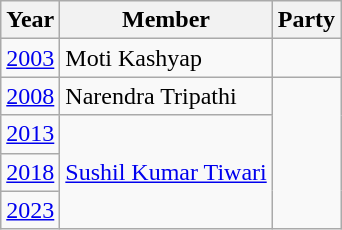<table class="wikitable sortable">
<tr>
<th>Year</th>
<th>Member</th>
<th colspan=2>Party</th>
</tr>
<tr>
<td><a href='#'>2003</a></td>
<td>Moti Kashyap</td>
<td></td>
</tr>
<tr>
<td><a href='#'>2008</a></td>
<td>Narendra Tripathi</td>
</tr>
<tr>
<td><a href='#'>2013</a></td>
<td rowspan=3><a href='#'>Sushil Kumar Tiwari</a></td>
</tr>
<tr>
<td><a href='#'>2018</a></td>
</tr>
<tr>
<td><a href='#'>2023</a></td>
</tr>
</table>
